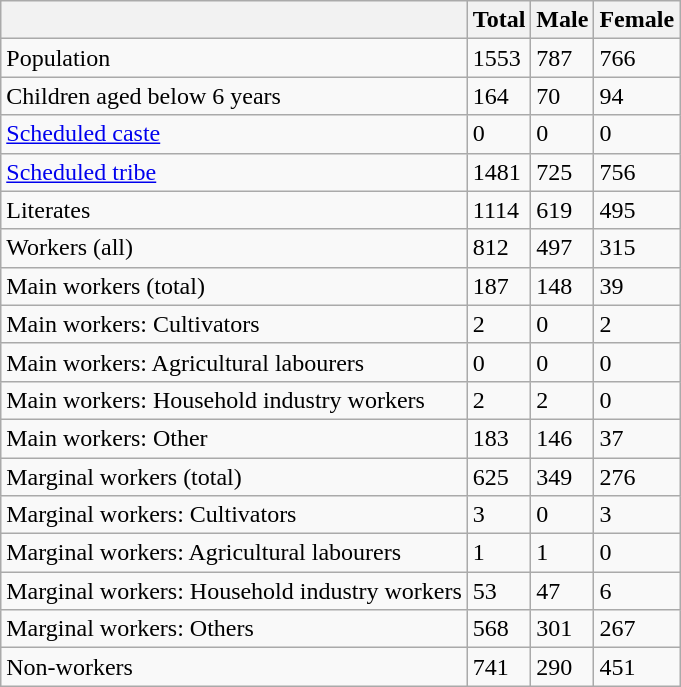<table class="wikitable sortable">
<tr>
<th></th>
<th>Total</th>
<th>Male</th>
<th>Female</th>
</tr>
<tr>
<td>Population</td>
<td>1553</td>
<td>787</td>
<td>766</td>
</tr>
<tr>
<td>Children aged below 6 years</td>
<td>164</td>
<td>70</td>
<td>94</td>
</tr>
<tr>
<td><a href='#'>Scheduled caste</a></td>
<td>0</td>
<td>0</td>
<td>0</td>
</tr>
<tr>
<td><a href='#'>Scheduled tribe</a></td>
<td>1481</td>
<td>725</td>
<td>756</td>
</tr>
<tr>
<td>Literates</td>
<td>1114</td>
<td>619</td>
<td>495</td>
</tr>
<tr>
<td>Workers (all)</td>
<td>812</td>
<td>497</td>
<td>315</td>
</tr>
<tr>
<td>Main workers (total)</td>
<td>187</td>
<td>148</td>
<td>39</td>
</tr>
<tr>
<td>Main workers: Cultivators</td>
<td>2</td>
<td>0</td>
<td>2</td>
</tr>
<tr>
<td>Main workers: Agricultural labourers</td>
<td>0</td>
<td>0</td>
<td>0</td>
</tr>
<tr>
<td>Main workers: Household industry workers</td>
<td>2</td>
<td>2</td>
<td>0</td>
</tr>
<tr>
<td>Main workers: Other</td>
<td>183</td>
<td>146</td>
<td>37</td>
</tr>
<tr>
<td>Marginal workers (total)</td>
<td>625</td>
<td>349</td>
<td>276</td>
</tr>
<tr>
<td>Marginal workers: Cultivators</td>
<td>3</td>
<td>0</td>
<td>3</td>
</tr>
<tr>
<td>Marginal workers: Agricultural labourers</td>
<td>1</td>
<td>1</td>
<td>0</td>
</tr>
<tr>
<td>Marginal workers: Household industry workers</td>
<td>53</td>
<td>47</td>
<td>6</td>
</tr>
<tr>
<td>Marginal workers: Others</td>
<td>568</td>
<td>301</td>
<td>267</td>
</tr>
<tr>
<td>Non-workers</td>
<td>741</td>
<td>290</td>
<td>451</td>
</tr>
</table>
